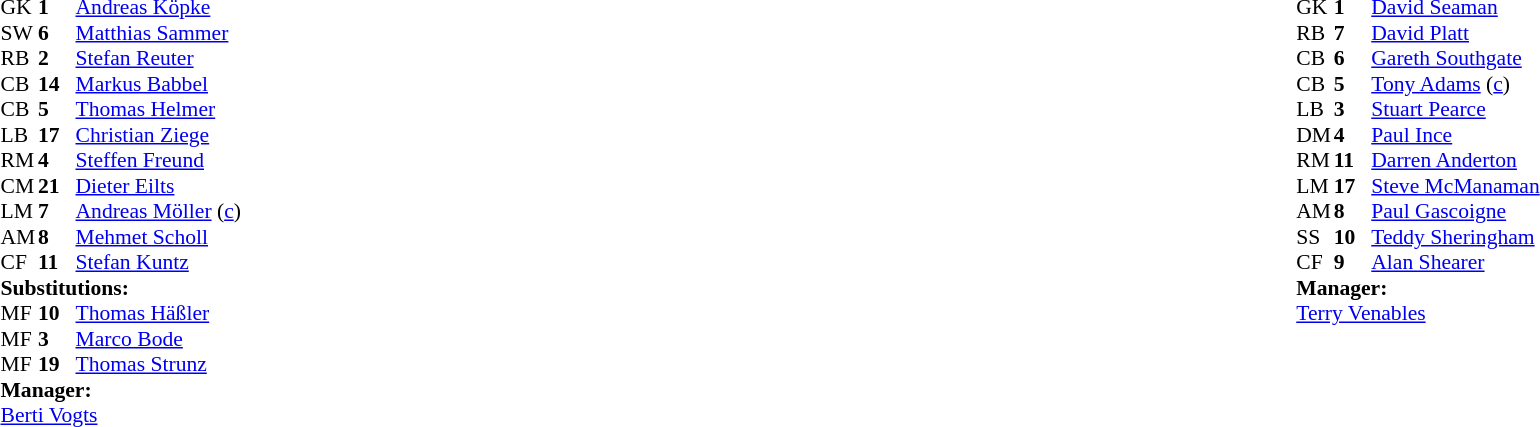<table style="width:100%;">
<tr>
<td style="vertical-align:top; width:40%;"><br><table style="font-size:90%" cellspacing="0" cellpadding="0">
<tr>
<th width="25"></th>
<th width="25"></th>
</tr>
<tr>
<td>GK</td>
<td><strong>1</strong></td>
<td><a href='#'>Andreas Köpke</a></td>
</tr>
<tr>
<td>SW</td>
<td><strong>6</strong></td>
<td><a href='#'>Matthias Sammer</a></td>
</tr>
<tr>
<td>RB</td>
<td><strong>2</strong></td>
<td><a href='#'>Stefan Reuter</a></td>
<td></td>
</tr>
<tr>
<td>CB</td>
<td><strong>14</strong></td>
<td><a href='#'>Markus Babbel</a></td>
</tr>
<tr>
<td>CB</td>
<td><strong>5</strong></td>
<td><a href='#'>Thomas Helmer</a></td>
<td></td>
<td></td>
</tr>
<tr>
<td>LB</td>
<td><strong>17</strong></td>
<td><a href='#'>Christian Ziege</a></td>
</tr>
<tr>
<td>RM</td>
<td><strong>4</strong></td>
<td><a href='#'>Steffen Freund</a></td>
<td></td>
<td></td>
</tr>
<tr>
<td>CM</td>
<td><strong>21</strong></td>
<td><a href='#'>Dieter Eilts</a></td>
</tr>
<tr>
<td>LM</td>
<td><strong>7</strong></td>
<td><a href='#'>Andreas Möller</a> (<a href='#'>c</a>)</td>
<td></td>
</tr>
<tr>
<td>AM</td>
<td><strong>8</strong></td>
<td><a href='#'>Mehmet Scholl</a></td>
<td></td>
<td></td>
</tr>
<tr>
<td>CF</td>
<td><strong>11</strong></td>
<td><a href='#'>Stefan Kuntz</a></td>
</tr>
<tr>
<td colspan=3><strong>Substitutions:</strong></td>
</tr>
<tr>
<td>MF</td>
<td><strong>10</strong></td>
<td><a href='#'>Thomas Häßler</a></td>
<td></td>
<td></td>
</tr>
<tr>
<td>MF</td>
<td><strong>3</strong></td>
<td><a href='#'>Marco Bode</a></td>
<td></td>
<td></td>
</tr>
<tr>
<td>MF</td>
<td><strong>19</strong></td>
<td><a href='#'>Thomas Strunz</a></td>
<td></td>
<td></td>
</tr>
<tr>
<td colspan=3><strong>Manager:</strong></td>
</tr>
<tr>
<td colspan=3><a href='#'>Berti Vogts</a></td>
</tr>
</table>
</td>
<td valign="top"></td>
<td style="vertical-align:top; width:50%;"><br><table style="font-size:90%; margin:auto;" cellspacing="0" cellpadding="0">
<tr>
<th width=25></th>
<th width=25></th>
</tr>
<tr>
<td>GK</td>
<td><strong>1</strong></td>
<td><a href='#'>David Seaman</a></td>
</tr>
<tr>
<td>RB</td>
<td><strong>7</strong></td>
<td><a href='#'>David Platt</a></td>
</tr>
<tr>
<td>CB</td>
<td><strong>6</strong></td>
<td><a href='#'>Gareth Southgate</a></td>
</tr>
<tr>
<td>CB</td>
<td><strong>5</strong></td>
<td><a href='#'>Tony Adams</a> (<a href='#'>c</a>)</td>
</tr>
<tr>
<td>LB</td>
<td><strong>3</strong></td>
<td><a href='#'>Stuart Pearce</a></td>
</tr>
<tr>
<td>DM</td>
<td><strong>4</strong></td>
<td><a href='#'>Paul Ince</a></td>
</tr>
<tr>
<td>RM</td>
<td><strong>11</strong></td>
<td><a href='#'>Darren Anderton</a></td>
</tr>
<tr>
<td>LM</td>
<td><strong>17</strong></td>
<td><a href='#'>Steve McManaman</a></td>
</tr>
<tr>
<td>AM</td>
<td><strong>8</strong></td>
<td><a href='#'>Paul Gascoigne</a></td>
<td></td>
</tr>
<tr>
<td>SS</td>
<td><strong>10</strong></td>
<td><a href='#'>Teddy Sheringham</a></td>
</tr>
<tr>
<td>CF</td>
<td><strong>9</strong></td>
<td><a href='#'>Alan Shearer</a></td>
</tr>
<tr>
<td colspan=3><strong>Manager:</strong></td>
</tr>
<tr>
<td colspan=3><a href='#'>Terry Venables</a></td>
</tr>
</table>
</td>
</tr>
</table>
